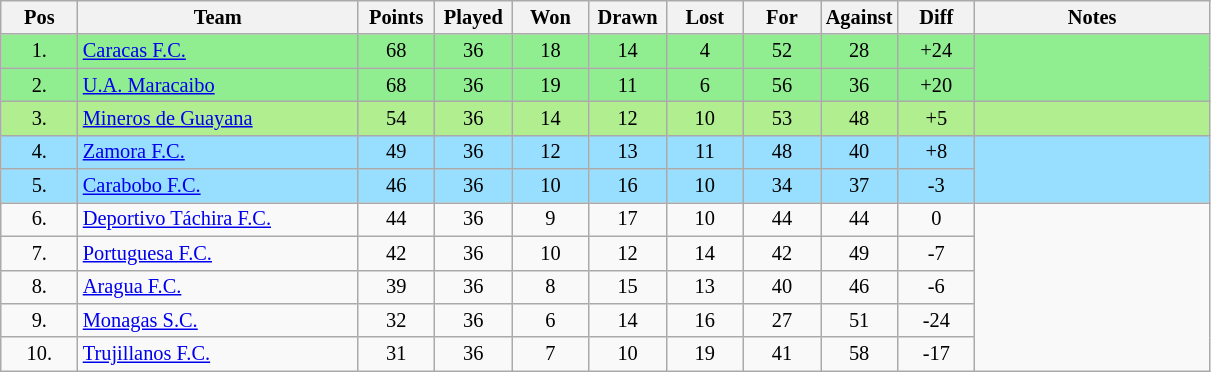<table class="wikitable" style="font-size:85%; text-align:center;">
<tr>
<th width="45">Pos</th>
<th width="180">Team</th>
<th width="45">Points</th>
<th width="45">Played</th>
<th width="45">Won</th>
<th width="45">Drawn</th>
<th width="45">Lost</th>
<th width="45">For</th>
<th width="45">Against</th>
<th width="45">Diff</th>
<th width="150">Notes</th>
</tr>
<tr style="background: #90EE90;">
<td>1.</td>
<td align=left><a href='#'>Caracas F.C.</a></td>
<td>68</td>
<td>36</td>
<td>18</td>
<td>14</td>
<td>4</td>
<td>52</td>
<td>28</td>
<td>+24</td>
<td rowspan="2"></td>
</tr>
<tr style="background: #90EE90;">
<td>2.</td>
<td align=left><a href='#'>U.A. Maracaibo</a></td>
<td>68</td>
<td>36</td>
<td>19</td>
<td>11</td>
<td>6</td>
<td>56</td>
<td>36</td>
<td>+20</td>
</tr>
<tr style="background: #B0EE90;">
<td>3.</td>
<td align=left><a href='#'>Mineros de Guayana</a></td>
<td>54</td>
<td>36</td>
<td>14</td>
<td>12</td>
<td>10</td>
<td>53</td>
<td>48</td>
<td>+5</td>
<td></td>
</tr>
<tr style="background: #97DEFF;">
<td>4.</td>
<td align=left><a href='#'>Zamora F.C.</a></td>
<td>49</td>
<td>36</td>
<td>12</td>
<td>13</td>
<td>11</td>
<td>48</td>
<td>40</td>
<td>+8</td>
<td rowspan="2"></td>
</tr>
<tr style="background:#97DEFF;">
<td>5.</td>
<td align=left><a href='#'>Carabobo F.C.</a></td>
<td>46</td>
<td>36</td>
<td>10</td>
<td>16</td>
<td>10</td>
<td>34</td>
<td>37</td>
<td>-3</td>
</tr>
<tr>
<td>6.</td>
<td align=left><a href='#'>Deportivo Táchira F.C.</a></td>
<td>44</td>
<td>36</td>
<td>9</td>
<td>17</td>
<td>10</td>
<td>44</td>
<td>44</td>
<td>0</td>
</tr>
<tr>
<td>7.</td>
<td align=left><a href='#'>Portuguesa F.C.</a></td>
<td>42</td>
<td>36</td>
<td>10</td>
<td>12</td>
<td>14</td>
<td>42</td>
<td>49</td>
<td>-7</td>
</tr>
<tr>
<td>8.</td>
<td align=left><a href='#'>Aragua F.C.</a></td>
<td>39</td>
<td>36</td>
<td>8</td>
<td>15</td>
<td>13</td>
<td>40</td>
<td>46</td>
<td>-6</td>
</tr>
<tr>
<td>9.</td>
<td align=left><a href='#'>Monagas S.C.</a></td>
<td>32</td>
<td>36</td>
<td>6</td>
<td>14</td>
<td>16</td>
<td>27</td>
<td>51</td>
<td>-24</td>
</tr>
<tr>
<td>10.</td>
<td align=left><a href='#'>Trujillanos F.C.</a></td>
<td>31</td>
<td>36</td>
<td>7</td>
<td>10</td>
<td>19</td>
<td>41</td>
<td>58</td>
<td>-17</td>
</tr>
</table>
